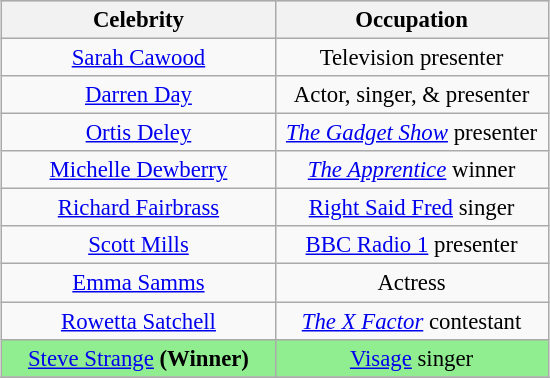<table class="wikitable" style="margin:auto; text-align:center; font-size:95%;">
<tr bgcolor="#CCCCCC" align="center">
<th width="175"><strong>Celebrity</strong></th>
<th width="175"><strong>Occupation</strong></th>
</tr>
<tr>
<td><a href='#'>Sarah Cawood</a></td>
<td align="center">Television presenter</td>
</tr>
<tr>
<td><a href='#'>Darren Day</a></td>
<td align="center">Actor, singer, & presenter</td>
</tr>
<tr>
<td><a href='#'>Ortis Deley</a></td>
<td align="center"><em><a href='#'>The Gadget Show</a></em> presenter</td>
</tr>
<tr>
<td><a href='#'>Michelle Dewberry</a></td>
<td align="center"><em><a href='#'>The Apprentice</a></em> winner</td>
</tr>
<tr>
<td><a href='#'>Richard Fairbrass</a></td>
<td align="center"><a href='#'>Right Said Fred</a> singer</td>
</tr>
<tr>
<td><a href='#'>Scott Mills</a></td>
<td align="center"><a href='#'>BBC Radio 1</a> presenter</td>
</tr>
<tr>
<td><a href='#'>Emma Samms</a></td>
<td align="center">Actress</td>
</tr>
<tr>
<td><a href='#'>Rowetta Satchell</a></td>
<td align="center"><em><a href='#'>The X Factor</a></em> contestant</td>
</tr>
<tr>
<td bgcolor="lightgreen"><a href='#'>Steve Strange</a> <strong>(Winner)</strong></td>
<td bgcolor="lightgreen" align="center"><a href='#'>Visage</a> singer</td>
</tr>
<tr>
</tr>
</table>
